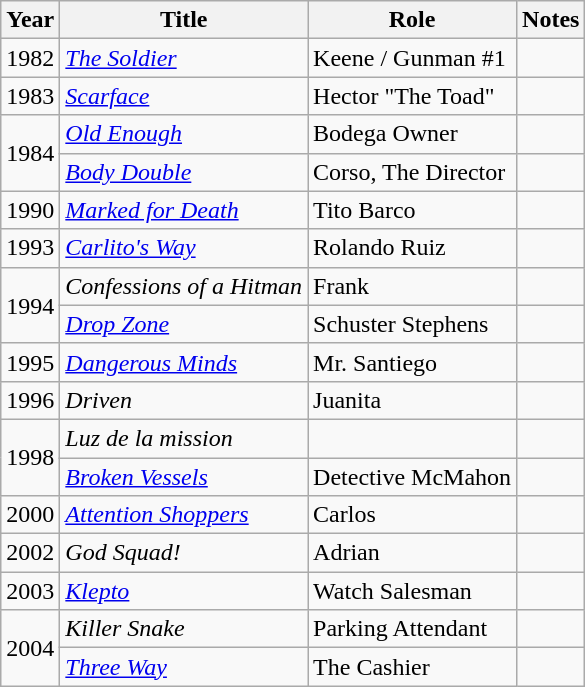<table class="wikitable">
<tr>
<th>Year</th>
<th>Title</th>
<th>Role</th>
<th class="unsortable">Notes</th>
</tr>
<tr>
<td>1982</td>
<td><em><a href='#'>The Soldier</a></em></td>
<td>Keene / Gunman #1</td>
<td></td>
</tr>
<tr>
<td>1983</td>
<td><em><a href='#'>Scarface</a></em></td>
<td>Hector "The Toad"</td>
<td></td>
</tr>
<tr>
<td rowspan=2>1984</td>
<td><em><a href='#'>Old Enough</a></em></td>
<td>Bodega Owner</td>
<td></td>
</tr>
<tr>
<td><em><a href='#'>Body Double</a></em></td>
<td>Corso, The Director</td>
<td></td>
</tr>
<tr>
<td>1990</td>
<td><em><a href='#'>Marked for Death</a></em></td>
<td>Tito Barco</td>
<td></td>
</tr>
<tr>
<td>1993</td>
<td><em><a href='#'>Carlito's Way</a></em></td>
<td>Rolando Ruiz</td>
<td></td>
</tr>
<tr>
<td rowspan=2>1994</td>
<td><em>Confessions of a Hitman</em></td>
<td>Frank</td>
<td></td>
</tr>
<tr>
<td><em><a href='#'>Drop Zone</a></em></td>
<td>Schuster Stephens</td>
<td></td>
</tr>
<tr>
<td>1995</td>
<td><em><a href='#'>Dangerous Minds</a></em></td>
<td>Mr. Santiego</td>
<td></td>
</tr>
<tr>
<td>1996</td>
<td><em>Driven</em></td>
<td>Juanita</td>
<td></td>
</tr>
<tr>
<td rowspan=2>1998</td>
<td><em>Luz de la mission</em></td>
<td></td>
<td></td>
</tr>
<tr>
<td><em><a href='#'>Broken Vessels</a></em></td>
<td>Detective McMahon</td>
<td></td>
</tr>
<tr>
<td>2000</td>
<td><em><a href='#'>Attention Shoppers</a></em></td>
<td>Carlos</td>
<td></td>
</tr>
<tr>
<td>2002</td>
<td><em>God Squad!</em></td>
<td>Adrian</td>
<td></td>
</tr>
<tr>
<td>2003</td>
<td><em><a href='#'>Klepto</a></em></td>
<td>Watch Salesman</td>
<td></td>
</tr>
<tr>
<td rowspan=2>2004</td>
<td><em>Killer Snake</em></td>
<td>Parking Attendant</td>
<td></td>
</tr>
<tr>
<td><em><a href='#'>Three Way</a></em></td>
<td>The Cashier</td>
<td></td>
</tr>
</table>
